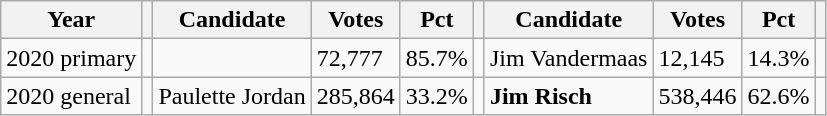<table class="wikitable">
<tr>
<th>Year</th>
<th></th>
<th>Candidate</th>
<th>Votes</th>
<th>Pct</th>
<th></th>
<th>Candidate</th>
<th>Votes</th>
<th>Pct</th>
<th></th>
</tr>
<tr>
<td>2020 primary</td>
<td></td>
<td></td>
<td>72,777</td>
<td>85.7%</td>
<td></td>
<td>Jim Vandermaas</td>
<td>12,145</td>
<td>14.3%</td>
<td></td>
</tr>
<tr>
<td>2020 general</td>
<td></td>
<td>Paulette Jordan</td>
<td>285,864</td>
<td>33.2%</td>
<td></td>
<td><strong>Jim Risch</strong></td>
<td>538,446</td>
<td>62.6%</td>
<td></td>
</tr>
</table>
